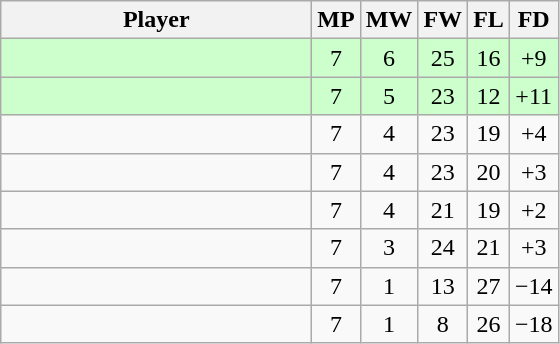<table class="wikitable" style="text-align: center;">
<tr>
<th width=200>Player</th>
<th width=20>MP</th>
<th width=20>MW</th>
<th width=20>FW</th>
<th width=20>FL</th>
<th width=20>FD</th>
</tr>
<tr style="background:#ccffcc;">
<td style="text-align:left;"><strong></strong></td>
<td>7</td>
<td>6</td>
<td>25</td>
<td>16</td>
<td>+9</td>
</tr>
<tr style="background:#ccffcc;">
<td style="text-align:left;"><strong></strong></td>
<td>7</td>
<td>5</td>
<td>23</td>
<td>12</td>
<td>+11</td>
</tr>
<tr>
<td style="text-align:left;"></td>
<td>7</td>
<td>4</td>
<td>23</td>
<td>19</td>
<td>+4</td>
</tr>
<tr>
<td style="text-align:left;"></td>
<td>7</td>
<td>4</td>
<td>23</td>
<td>20</td>
<td>+3</td>
</tr>
<tr>
<td style="text-align:left;"></td>
<td>7</td>
<td>4</td>
<td>21</td>
<td>19</td>
<td>+2</td>
</tr>
<tr>
<td style="text-align:left;"></td>
<td>7</td>
<td>3</td>
<td>24</td>
<td>21</td>
<td>+3</td>
</tr>
<tr>
<td style="text-align:left;"></td>
<td>7</td>
<td>1</td>
<td>13</td>
<td>27</td>
<td>−14</td>
</tr>
<tr>
<td style="text-align:left;"></td>
<td>7</td>
<td>1</td>
<td>8</td>
<td>26</td>
<td>−18</td>
</tr>
</table>
